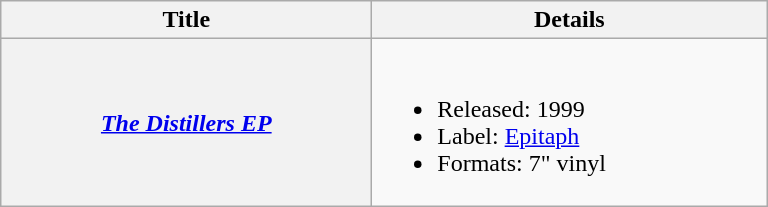<table class="wikitable plainrowheaders" style="text-align:center;">
<tr>
<th scope="col" style="width:15em;">Title</th>
<th scope="col" style="width:16em;">Details</th>
</tr>
<tr>
<th scope="row"><em><a href='#'>The Distillers EP</a></em></th>
<td style="text-align:left;"><br><ul><li>Released: 1999</li><li>Label: <a href='#'>Epitaph</a></li><li>Formats: 7" vinyl</li></ul></td>
</tr>
</table>
